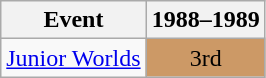<table class="wikitable" style="text-align:center">
<tr>
<th>Event</th>
<th>1988–1989</th>
</tr>
<tr>
<td align=left><a href='#'>Junior Worlds</a></td>
<td bgcolor=cc9966>3rd</td>
</tr>
</table>
